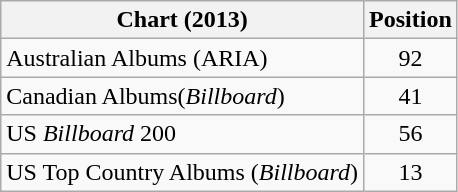<table class="wikitable sortable">
<tr>
<th>Chart (2013)</th>
<th>Position</th>
</tr>
<tr>
<td>Australian Albums (ARIA)</td>
<td style="text-align:center;">92</td>
</tr>
<tr>
<td>Canadian Albums(<em>Billboard</em>)</td>
<td style="text-align:center;">41</td>
</tr>
<tr>
<td>US <em>Billboard</em> 200</td>
<td style="text-align:center;">56</td>
</tr>
<tr>
<td>US Top Country Albums (<em>Billboard</em>)</td>
<td style="text-align:center;">13</td>
</tr>
</table>
